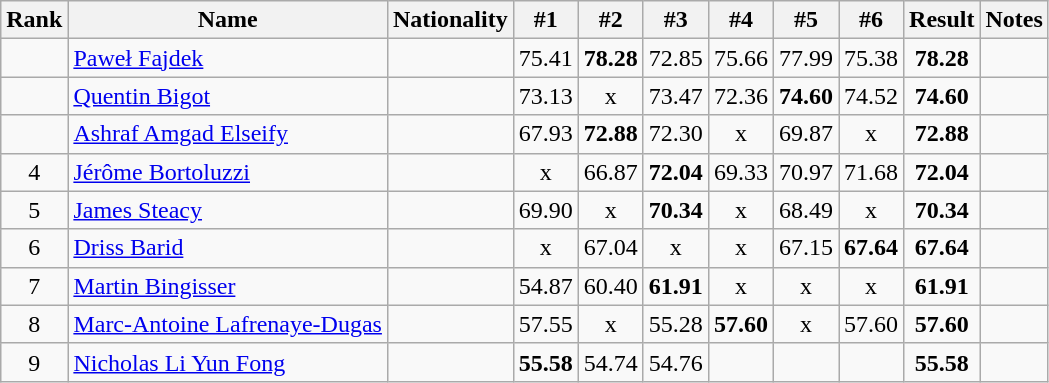<table class="wikitable sortable" style="text-align:center">
<tr>
<th>Rank</th>
<th>Name</th>
<th>Nationality</th>
<th>#1</th>
<th>#2</th>
<th>#3</th>
<th>#4</th>
<th>#5</th>
<th>#6</th>
<th>Result</th>
<th>Notes</th>
</tr>
<tr>
<td></td>
<td align=left><a href='#'>Paweł Fajdek</a></td>
<td align=left></td>
<td>75.41</td>
<td><strong>78.28</strong></td>
<td>72.85</td>
<td>75.66</td>
<td>77.99</td>
<td>75.38</td>
<td><strong>78.28</strong></td>
<td></td>
</tr>
<tr>
<td></td>
<td align=left><a href='#'>Quentin Bigot</a></td>
<td align=left></td>
<td>73.13</td>
<td>x</td>
<td>73.47</td>
<td>72.36</td>
<td><strong>74.60</strong></td>
<td>74.52</td>
<td><strong>74.60</strong></td>
<td></td>
</tr>
<tr>
<td></td>
<td align=left><a href='#'>Ashraf Amgad Elseify</a></td>
<td align=left></td>
<td>67.93</td>
<td><strong>72.88</strong></td>
<td>72.30</td>
<td>x</td>
<td>69.87</td>
<td>x</td>
<td><strong>72.88</strong></td>
<td></td>
</tr>
<tr>
<td>4</td>
<td align=left><a href='#'>Jérôme Bortoluzzi</a></td>
<td align=left></td>
<td>x</td>
<td>66.87</td>
<td><strong>72.04</strong></td>
<td>69.33</td>
<td>70.97</td>
<td>71.68</td>
<td><strong>72.04</strong></td>
<td></td>
</tr>
<tr>
<td>5</td>
<td align=left><a href='#'>James Steacy</a></td>
<td align=left></td>
<td>69.90</td>
<td>x</td>
<td><strong>70.34</strong></td>
<td>x</td>
<td>68.49</td>
<td>x</td>
<td><strong>70.34</strong></td>
<td></td>
</tr>
<tr>
<td>6</td>
<td align=left><a href='#'>Driss Barid</a></td>
<td align=left></td>
<td>x</td>
<td>67.04</td>
<td>x</td>
<td>x</td>
<td>67.15</td>
<td><strong>67.64</strong></td>
<td><strong>67.64</strong></td>
<td></td>
</tr>
<tr>
<td>7</td>
<td align=left><a href='#'>Martin Bingisser</a></td>
<td align=left></td>
<td>54.87</td>
<td>60.40</td>
<td><strong>61.91</strong></td>
<td>x</td>
<td>x</td>
<td>x</td>
<td><strong>61.91</strong></td>
<td></td>
</tr>
<tr>
<td>8</td>
<td align=left><a href='#'>Marc-Antoine Lafrenaye-Dugas</a></td>
<td align=left></td>
<td>57.55</td>
<td>x</td>
<td>55.28</td>
<td><strong>57.60</strong></td>
<td>x</td>
<td>57.60</td>
<td><strong>57.60</strong></td>
<td></td>
</tr>
<tr>
<td>9</td>
<td align=left><a href='#'>Nicholas Li Yun Fong</a></td>
<td align=left></td>
<td><strong>55.58</strong></td>
<td>54.74</td>
<td>54.76</td>
<td></td>
<td></td>
<td></td>
<td><strong>55.58</strong></td>
<td></td>
</tr>
</table>
